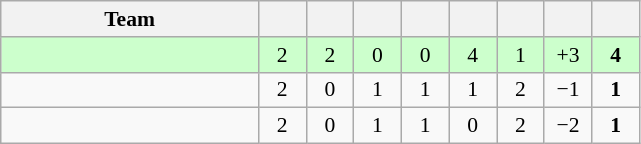<table class="wikitable" style="text-align: center; font-size: 90%;">
<tr>
<th width=165>Team</th>
<th width=25></th>
<th width=25></th>
<th width=25></th>
<th width=25></th>
<th width=25></th>
<th width=25></th>
<th width=25></th>
<th width=25></th>
</tr>
<tr bgcolor=#ccffcc>
<td align=left></td>
<td>2</td>
<td>2</td>
<td>0</td>
<td>0</td>
<td>4</td>
<td>1</td>
<td>+3</td>
<td><strong>4</strong></td>
</tr>
<tr>
<td align=left></td>
<td>2</td>
<td>0</td>
<td>1</td>
<td>1</td>
<td>1</td>
<td>2</td>
<td>−1</td>
<td><strong>1</strong></td>
</tr>
<tr>
<td align=left></td>
<td>2</td>
<td>0</td>
<td>1</td>
<td>1</td>
<td>0</td>
<td>2</td>
<td>−2</td>
<td><strong>1</strong></td>
</tr>
</table>
